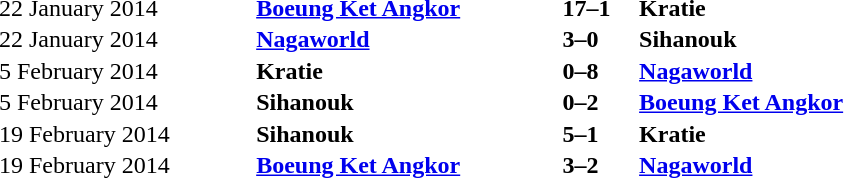<table width=50% cellspacing=1>
<tr>
<th></th>
<th></th>
<th></th>
</tr>
<tr>
<td>22 January 2014</td>
<td align=left><strong><a href='#'>Boeung Ket Angkor</a></strong></td>
<td align=left><strong>17–1</strong></td>
<td><strong>Kratie</strong></td>
</tr>
<tr>
<td>22 January 2014</td>
<td align=left><strong><a href='#'>Nagaworld</a></strong></td>
<td align=left><strong>3–0</strong></td>
<td><strong>Sihanouk</strong></td>
</tr>
<tr>
<td>5 February 2014</td>
<td align=left><strong>Kratie</strong></td>
<td align=left><strong>0–8</strong></td>
<td><strong><a href='#'>Nagaworld</a></strong></td>
</tr>
<tr>
<td>5 February 2014</td>
<td align=left><strong>Sihanouk</strong></td>
<td align=left><strong>0–2</strong></td>
<td><strong><a href='#'>Boeung Ket Angkor</a></strong></td>
</tr>
<tr>
<td>19 February 2014</td>
<td align=left><strong>Sihanouk</strong></td>
<td align=left><strong>5–1</strong></td>
<td><strong>Kratie</strong></td>
</tr>
<tr>
<td>19 February 2014</td>
<td align=left><strong><a href='#'>Boeung Ket Angkor</a></strong></td>
<td align=left><strong>3–2</strong></td>
<td><strong><a href='#'>Nagaworld</a></strong></td>
</tr>
</table>
